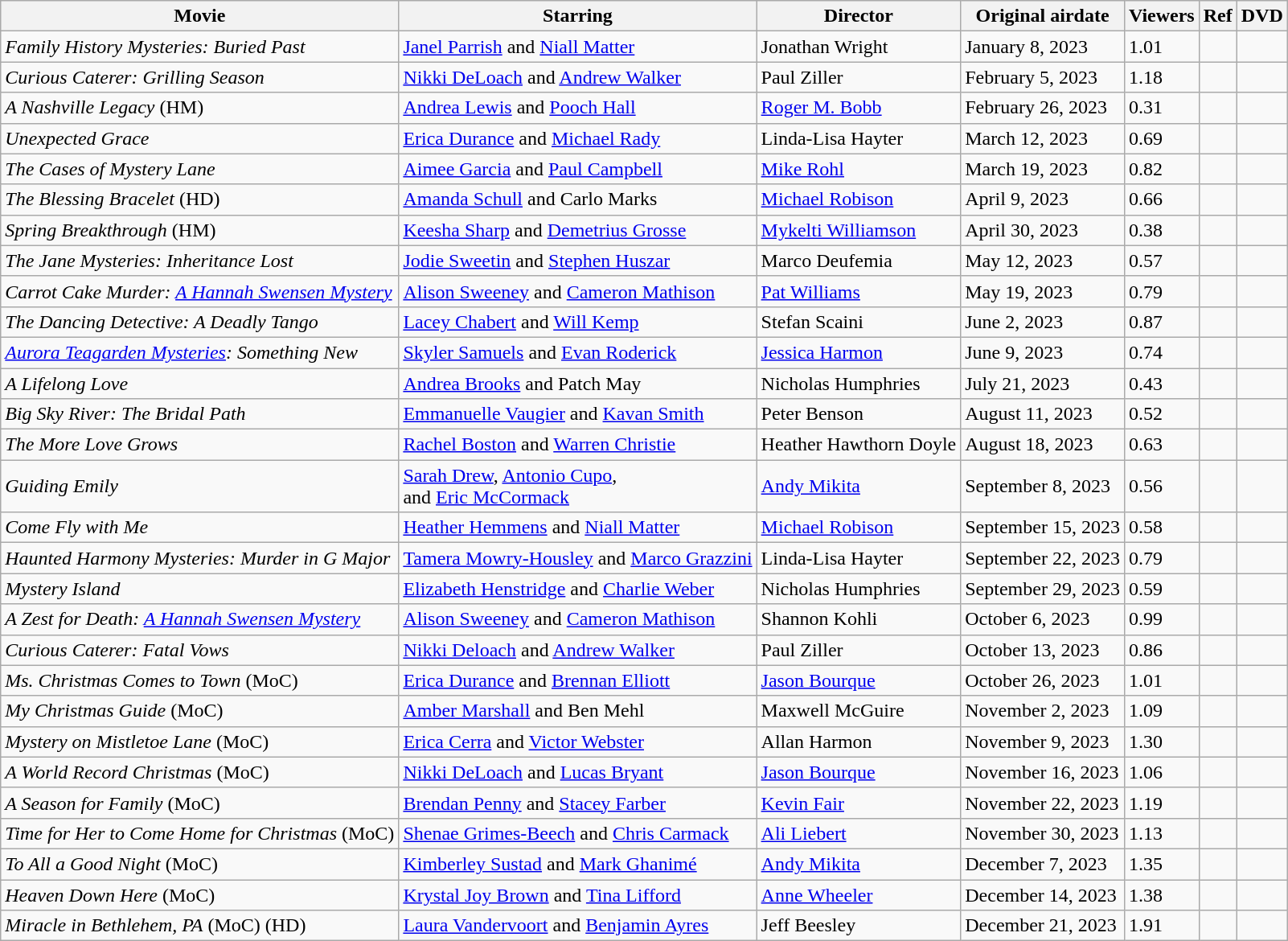<table class="wikitable sortable">
<tr>
<th scope="col" class="unsortable">Movie</th>
<th scope="col" class="unsortable">Starring</th>
<th scope="col" class="unsortable">Director</th>
<th scope="col" class="unsortable">Original airdate</th>
<th scope="col">Viewers</th>
<th scope="col" class="unsortable">Ref</th>
<th scope="col" class="unsortable">DVD</th>
</tr>
<tr>
<td><em>Family History Mysteries: Buried Past</em></td>
<td><a href='#'>Janel Parrish</a> and <a href='#'>Niall Matter</a></td>
<td>Jonathan Wright</td>
<td>January 8, 2023</td>
<td>1.01</td>
<td></td>
<td></td>
</tr>
<tr>
<td><em>Curious Caterer: Grilling Season</em></td>
<td><a href='#'>Nikki DeLoach</a> and <a href='#'>Andrew Walker</a></td>
<td>Paul Ziller</td>
<td>February 5, 2023</td>
<td>1.18</td>
<td></td>
<td></td>
</tr>
<tr>
<td><em>A Nashville Legacy</em> (HM)</td>
<td><a href='#'>Andrea Lewis</a> and <a href='#'>Pooch Hall</a></td>
<td><a href='#'>Roger M. Bobb</a></td>
<td>February 26, 2023</td>
<td>0.31</td>
<td></td>
<td></td>
</tr>
<tr>
<td><em>Unexpected Grace</em></td>
<td><a href='#'>Erica Durance</a> and <a href='#'>Michael Rady</a></td>
<td>Linda-Lisa Hayter</td>
<td>March 12, 2023</td>
<td>0.69</td>
<td></td>
<td></td>
</tr>
<tr>
<td><em>The Cases of Mystery Lane</em></td>
<td><a href='#'>Aimee Garcia</a> and <a href='#'>Paul Campbell</a></td>
<td><a href='#'>Mike Rohl</a></td>
<td>March 19, 2023</td>
<td>0.82</td>
<td></td>
<td></td>
</tr>
<tr>
<td><em>The Blessing Bracelet</em> (HD)</td>
<td><a href='#'>Amanda Schull</a> and Carlo Marks</td>
<td><a href='#'>Michael Robison</a></td>
<td>April 9, 2023</td>
<td>0.66</td>
<td></td>
<td></td>
</tr>
<tr>
<td><em>Spring Breakthrough</em> (HM)</td>
<td><a href='#'>Keesha Sharp</a> and <a href='#'>Demetrius Grosse</a></td>
<td><a href='#'>Mykelti Williamson</a></td>
<td>April 30, 2023</td>
<td>0.38</td>
<td></td>
<td></td>
</tr>
<tr>
<td><em>The Jane Mysteries: Inheritance Lost</em></td>
<td><a href='#'>Jodie Sweetin</a> and <a href='#'>Stephen Huszar</a></td>
<td>Marco Deufemia</td>
<td>May 12, 2023</td>
<td>0.57</td>
<td></td>
<td></td>
</tr>
<tr>
<td><em>Carrot Cake Murder: <a href='#'>A Hannah Swensen Mystery</a></em></td>
<td><a href='#'>Alison Sweeney</a> and <a href='#'>Cameron Mathison</a></td>
<td><a href='#'>Pat Williams</a></td>
<td>May 19, 2023</td>
<td>0.79</td>
<td></td>
<td></td>
</tr>
<tr>
<td><em>The Dancing Detective: A Deadly Tango</em></td>
<td><a href='#'>Lacey Chabert</a> and <a href='#'>Will Kemp</a></td>
<td>Stefan Scaini</td>
<td>June 2, 2023</td>
<td>0.87</td>
<td></td>
<td></td>
</tr>
<tr>
<td><em><a href='#'>Aurora Teagarden Mysteries</a>: Something New</em></td>
<td><a href='#'>Skyler Samuels</a> and <a href='#'>Evan Roderick</a></td>
<td><a href='#'>Jessica Harmon</a></td>
<td>June 9, 2023</td>
<td>0.74</td>
<td></td>
<td></td>
</tr>
<tr>
<td><em>A Lifelong Love</em></td>
<td><a href='#'>Andrea Brooks</a> and Patch May</td>
<td>Nicholas Humphries</td>
<td>July 21, 2023</td>
<td>0.43</td>
<td></td>
<td></td>
</tr>
<tr>
<td><em>Big Sky River: The Bridal Path</em></td>
<td><a href='#'>Emmanuelle Vaugier</a> and <a href='#'>Kavan Smith</a></td>
<td>Peter Benson</td>
<td>August 11, 2023</td>
<td>0.52</td>
<td></td>
<td></td>
</tr>
<tr>
<td><em>The More Love Grows</em></td>
<td><a href='#'>Rachel Boston</a> and <a href='#'>Warren Christie</a></td>
<td>Heather Hawthorn Doyle</td>
<td>August 18, 2023</td>
<td>0.63</td>
<td></td>
<td></td>
</tr>
<tr>
<td><em>Guiding Emily</em></td>
<td><a href='#'>Sarah Drew</a>, <a href='#'>Antonio Cupo</a>, <br>and <a href='#'>Eric McCormack</a></td>
<td><a href='#'>Andy Mikita</a></td>
<td>September 8, 2023</td>
<td>0.56</td>
<td></td>
<td></td>
</tr>
<tr>
<td><em>Come Fly with Me</em></td>
<td><a href='#'>Heather Hemmens</a> and <a href='#'>Niall Matter</a></td>
<td><a href='#'>Michael Robison</a></td>
<td>September 15, 2023</td>
<td>0.58</td>
<td></td>
<td></td>
</tr>
<tr>
<td><em>Haunted Harmony Mysteries: Murder in G Major</em></td>
<td><a href='#'>Tamera Mowry-Housley</a> and <a href='#'>Marco Grazzini</a></td>
<td>Linda-Lisa Hayter</td>
<td>September 22, 2023</td>
<td>0.79</td>
<td></td>
<td></td>
</tr>
<tr>
<td><em>Mystery Island</em></td>
<td><a href='#'>Elizabeth Henstridge</a> and <a href='#'>Charlie Weber</a></td>
<td>Nicholas Humphries</td>
<td>September 29, 2023</td>
<td>0.59</td>
<td></td>
<td></td>
</tr>
<tr>
<td><em>A Zest for Death: <a href='#'>A Hannah Swensen Mystery</a></em></td>
<td><a href='#'>Alison Sweeney</a> and <a href='#'>Cameron Mathison</a></td>
<td>Shannon Kohli</td>
<td>October 6, 2023</td>
<td>0.99</td>
<td></td>
<td></td>
</tr>
<tr>
<td><em>Curious Caterer: Fatal Vows</em></td>
<td><a href='#'>Nikki Deloach</a> and <a href='#'>Andrew Walker</a></td>
<td>Paul Ziller</td>
<td>October 13, 2023</td>
<td>0.86</td>
<td></td>
<td></td>
</tr>
<tr>
<td><em>Ms. Christmas Comes to Town</em> (MoC)</td>
<td><a href='#'>Erica Durance</a> and <a href='#'>Brennan Elliott</a></td>
<td><a href='#'>Jason Bourque</a></td>
<td>October 26, 2023</td>
<td>1.01</td>
<td></td>
<td></td>
</tr>
<tr>
<td><em>My Christmas Guide</em> (MoC)</td>
<td><a href='#'>Amber Marshall</a> and Ben Mehl</td>
<td>Maxwell McGuire</td>
<td>November 2, 2023</td>
<td>1.09</td>
<td></td>
<td></td>
</tr>
<tr>
<td><em>Mystery on Mistletoe Lane</em> (MoC)</td>
<td><a href='#'>Erica Cerra</a> and <a href='#'>Victor Webster</a></td>
<td>Allan Harmon</td>
<td>November 9, 2023</td>
<td>1.30</td>
<td></td>
<td></td>
</tr>
<tr>
<td><em>A World Record Christmas</em> (MoC)</td>
<td><a href='#'>Nikki DeLoach</a> and <a href='#'>Lucas Bryant</a></td>
<td><a href='#'>Jason Bourque</a></td>
<td>November 16, 2023</td>
<td>1.06</td>
<td></td>
<td></td>
</tr>
<tr>
<td><em>A Season for Family</em> (MoC)</td>
<td><a href='#'>Brendan Penny</a> and <a href='#'>Stacey Farber</a></td>
<td><a href='#'>Kevin Fair</a></td>
<td>November 22, 2023</td>
<td>1.19</td>
<td></td>
<td></td>
</tr>
<tr>
<td><em>Time for Her to Come Home for Christmas</em> (MoC)</td>
<td><a href='#'>Shenae Grimes-Beech</a> and <a href='#'>Chris Carmack</a></td>
<td><a href='#'>Ali Liebert</a></td>
<td>November 30, 2023</td>
<td>1.13</td>
<td></td>
<td></td>
</tr>
<tr>
<td><em>To All a Good Night</em> (MoC)</td>
<td><a href='#'>Kimberley Sustad</a> and <a href='#'>Mark Ghanimé</a></td>
<td><a href='#'>Andy Mikita</a></td>
<td>December 7, 2023</td>
<td>1.35</td>
<td></td>
<td></td>
</tr>
<tr>
<td><em>Heaven Down Here</em> (MoC)</td>
<td><a href='#'>Krystal Joy Brown</a> and <a href='#'>Tina Lifford</a></td>
<td><a href='#'>Anne Wheeler</a></td>
<td>December 14, 2023</td>
<td>1.38</td>
<td></td>
<td></td>
</tr>
<tr>
<td><em>Miracle in Bethlehem, PA</em> (MoC) (HD)</td>
<td><a href='#'>Laura Vandervoort</a> and <a href='#'>Benjamin Ayres</a></td>
<td>Jeff Beesley</td>
<td>December 21, 2023</td>
<td>1.91</td>
<td></td>
<td></td>
</tr>
</table>
